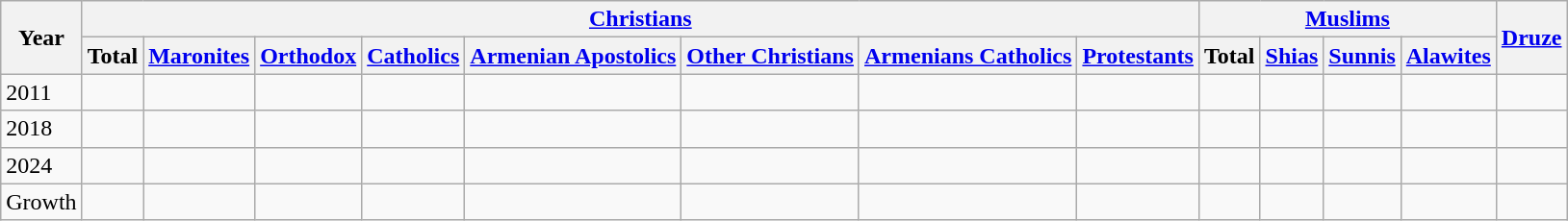<table class="wikitable">
<tr>
<th rowspan="2">Year</th>
<th colspan="8"><a href='#'>Christians</a></th>
<th colspan="4"><a href='#'>Muslims</a></th>
<th colspan="3" rowspan="2"><a href='#'>Druze</a></th>
</tr>
<tr>
<th>Total</th>
<th><a href='#'>Maronites</a></th>
<th><a href='#'>Orthodox</a></th>
<th><a href='#'>Catholics</a></th>
<th><a href='#'>Armenian Apostolics</a></th>
<th><a href='#'>Other Christians</a></th>
<th><a href='#'>Armenians Catholics</a></th>
<th><a href='#'>Protestants</a></th>
<th>Total</th>
<th><a href='#'>Shias</a></th>
<th><a href='#'>Sunnis</a></th>
<th><a href='#'>Alawites</a></th>
</tr>
<tr>
<td>2011</td>
<td></td>
<td></td>
<td></td>
<td></td>
<td></td>
<td></td>
<td></td>
<td></td>
<td></td>
<td></td>
<td></td>
<td></td>
<td></td>
</tr>
<tr>
<td>2018</td>
<td></td>
<td></td>
<td></td>
<td></td>
<td></td>
<td></td>
<td></td>
<td></td>
<td></td>
<td></td>
<td></td>
<td></td>
<td></td>
</tr>
<tr>
<td>2024</td>
<td></td>
<td></td>
<td></td>
<td></td>
<td></td>
<td></td>
<td></td>
<td></td>
<td></td>
<td></td>
<td></td>
<td></td>
<td></td>
</tr>
<tr>
<td>Growth</td>
<td></td>
<td></td>
<td></td>
<td></td>
<td></td>
<td></td>
<td></td>
<td></td>
<td></td>
<td></td>
<td></td>
<td></td>
<td></td>
</tr>
</table>
